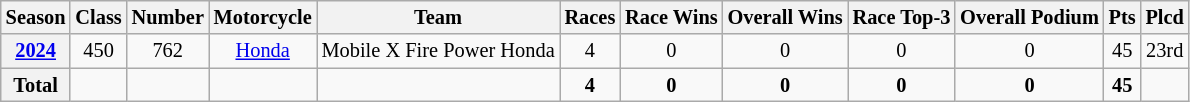<table class="wikitable" style="font-size: 85%; text-align:center">
<tr>
<th>Season</th>
<th>Class</th>
<th>Number</th>
<th>Motorcycle</th>
<th>Team</th>
<th>Races</th>
<th>Race Wins</th>
<th>Overall Wins</th>
<th>Race Top-3</th>
<th>Overall Podium</th>
<th>Pts</th>
<th>Plcd</th>
</tr>
<tr>
<th><a href='#'>2024</a></th>
<td>450</td>
<td>762</td>
<td><a href='#'>Honda</a></td>
<td>Mobile X Fire Power Honda</td>
<td>4</td>
<td>0</td>
<td>0</td>
<td>0</td>
<td>0</td>
<td>45</td>
<td>23rd</td>
</tr>
<tr>
<th>Total</th>
<td></td>
<td></td>
<td></td>
<td></td>
<td><strong>4</strong></td>
<td><strong>0</strong></td>
<td><strong>0</strong></td>
<td><strong>0</strong></td>
<td><strong>0</strong></td>
<td><strong>45</strong></td>
<td></td>
</tr>
</table>
